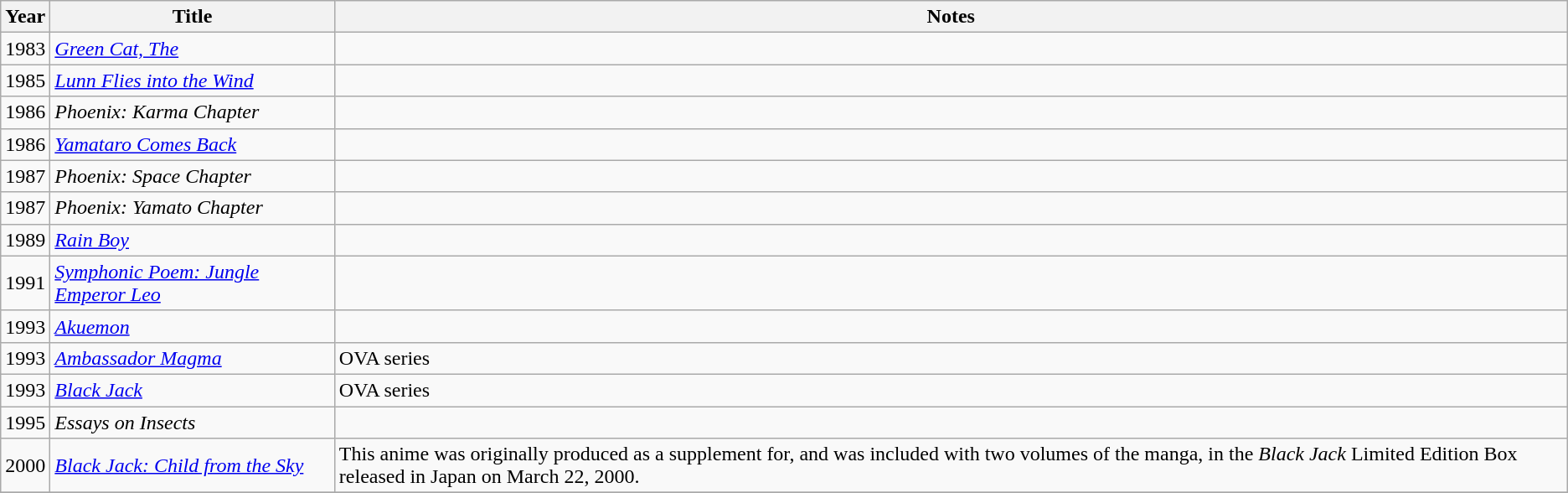<table class="wikitable">
<tr>
<th>Year</th>
<th>Title</th>
<th>Notes</th>
</tr>
<tr>
<td>1983</td>
<td><em><a href='#'>Green Cat, The</a></em></td>
<td></td>
</tr>
<tr>
<td>1985</td>
<td><em><a href='#'>Lunn Flies into the Wind</a></em></td>
<td></td>
</tr>
<tr>
<td>1986</td>
<td><em>Phoenix: Karma Chapter</em></td>
<td></td>
</tr>
<tr>
<td>1986</td>
<td><em><a href='#'>Yamataro Comes Back</a></em></td>
<td></td>
</tr>
<tr>
<td>1987</td>
<td><em>Phoenix: Space Chapter</em></td>
<td></td>
</tr>
<tr>
<td>1987</td>
<td><em>Phoenix: Yamato Chapter</em></td>
<td></td>
</tr>
<tr>
<td>1989</td>
<td><em><a href='#'>Rain Boy</a></em></td>
<td></td>
</tr>
<tr>
<td>1991</td>
<td><em><a href='#'>Symphonic Poem: Jungle Emperor Leo</a></em></td>
<td></td>
</tr>
<tr>
<td>1993</td>
<td><em><a href='#'>Akuemon</a></em></td>
<td></td>
</tr>
<tr>
<td>1993</td>
<td><em><a href='#'>Ambassador Magma</a></em></td>
<td>OVA series</td>
</tr>
<tr>
<td>1993</td>
<td><em><a href='#'>Black Jack</a></em></td>
<td>OVA series</td>
</tr>
<tr>
<td>1995</td>
<td><em>Essays on Insects</em></td>
<td></td>
</tr>
<tr>
<td>2000</td>
<td><em><a href='#'>Black Jack: Child from the Sky</a></em></td>
<td>This anime was originally produced as a supplement for, and was included with two volumes of the manga, in the <em>Black Jack</em> Limited Edition Box released in Japan on March 22, 2000.</td>
</tr>
<tr>
</tr>
</table>
